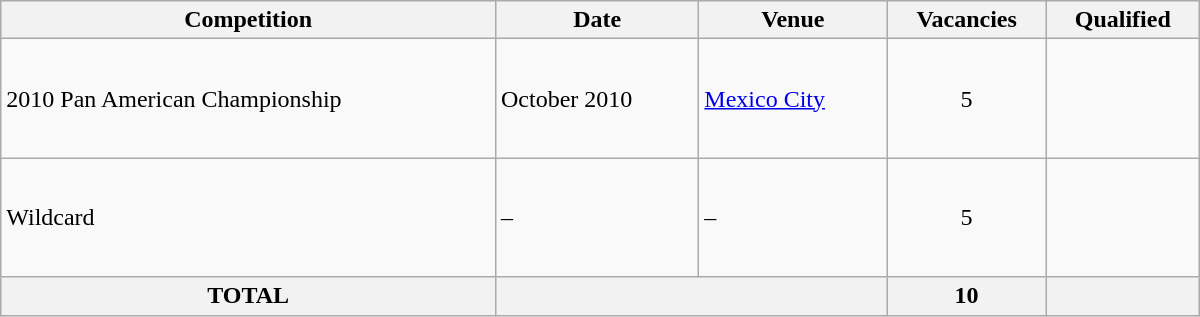<table class="wikitable" width=800>
<tr>
<th>Competition</th>
<th>Date</th>
<th>Venue</th>
<th>Vacancies</th>
<th>Qualified</th>
</tr>
<tr>
<td>2010 Pan American Championship</td>
<td>October 2010</td>
<td> <a href='#'>Mexico City</a></td>
<td align="center">5</td>
<td> <br><br>  <br>  <br></td>
</tr>
<tr>
<td>Wildcard</td>
<td>–</td>
<td>–</td>
<td align="center">5</td>
<td><br><br><br><br></td>
</tr>
<tr>
<th>TOTAL</th>
<th colspan="2"></th>
<th>10</th>
<th></th>
</tr>
</table>
